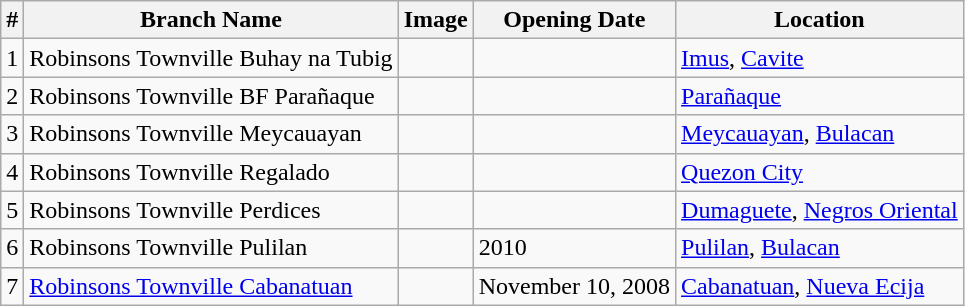<table class="wikitable sortable">
<tr>
<th>#</th>
<th>Branch Name</th>
<th>Image</th>
<th>Opening Date</th>
<th>Location</th>
</tr>
<tr>
<td>1</td>
<td>Robinsons Townville Buhay na Tubig</td>
<td></td>
<td></td>
<td><a href='#'>Imus</a>, <a href='#'>Cavite</a></td>
</tr>
<tr>
<td>2</td>
<td>Robinsons Townville BF Parañaque</td>
<td></td>
<td></td>
<td><a href='#'>Parañaque</a></td>
</tr>
<tr>
<td>3</td>
<td>Robinsons Townville Meycauayan</td>
<td></td>
<td></td>
<td><a href='#'>Meycauayan</a>, <a href='#'>Bulacan</a></td>
</tr>
<tr>
<td>4</td>
<td>Robinsons Townville Regalado</td>
<td></td>
<td></td>
<td><a href='#'>Quezon City</a></td>
</tr>
<tr>
<td>5</td>
<td>Robinsons Townville Perdices</td>
<td></td>
<td></td>
<td><a href='#'>Dumaguete</a>, <a href='#'>Negros Oriental</a></td>
</tr>
<tr>
<td>6</td>
<td>Robinsons Townville Pulilan</td>
<td></td>
<td>2010</td>
<td><a href='#'>Pulilan</a>, <a href='#'>Bulacan</a></td>
</tr>
<tr>
<td>7</td>
<td><a href='#'>Robinsons Townville Cabanatuan</a></td>
<td></td>
<td>November 10, 2008</td>
<td><a href='#'>Cabanatuan</a>, <a href='#'>Nueva Ecija</a></td>
</tr>
</table>
